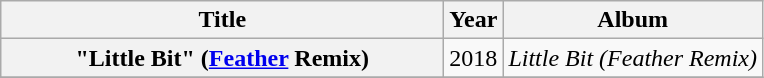<table class="wikitable plainrowheaders" style="text-align:center;">
<tr>
<th scope="col" rowspan="1" style="width:18em;">Title</th>
<th scope="col" rowspan="1" style="width:1em;">Year</th>
<th scope="col" rowspan="1">Album</th>
</tr>
<tr>
<th scope="row">"Little Bit" (<a href='#'>Feather</a> Remix)</th>
<td rowspan="1">2018</td>
<td rowspan="1"><em>Little Bit (Feather Remix)</em></td>
</tr>
<tr>
</tr>
</table>
